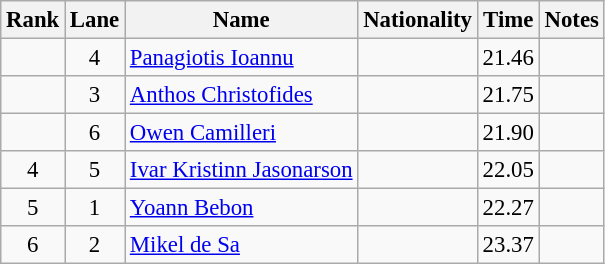<table class="wikitable sortable" style="text-align:center; font-size:95%">
<tr>
<th>Rank</th>
<th>Lane</th>
<th>Name</th>
<th>Nationality</th>
<th>Time</th>
<th>Notes</th>
</tr>
<tr>
<td></td>
<td>4</td>
<td align=left><a href='#'>Panagiotis Ioannu</a></td>
<td align=left></td>
<td>21.46</td>
<td></td>
</tr>
<tr>
<td></td>
<td>3</td>
<td align=left><a href='#'>Anthos Christofides</a></td>
<td align=left></td>
<td>21.75</td>
<td></td>
</tr>
<tr>
<td></td>
<td>6</td>
<td align=left><a href='#'>Owen Camilleri</a></td>
<td align=left></td>
<td>21.90</td>
<td></td>
</tr>
<tr>
<td>4</td>
<td>5</td>
<td align=left><a href='#'>Ivar Kristinn Jasonarson</a></td>
<td align=left></td>
<td>22.05</td>
<td></td>
</tr>
<tr>
<td>5</td>
<td>1</td>
<td align=left><a href='#'>Yoann Bebon</a></td>
<td align=left></td>
<td>22.27</td>
<td></td>
</tr>
<tr>
<td>6</td>
<td>2</td>
<td align=left><a href='#'>Mikel de Sa</a></td>
<td align=left></td>
<td>23.37</td>
<td></td>
</tr>
</table>
